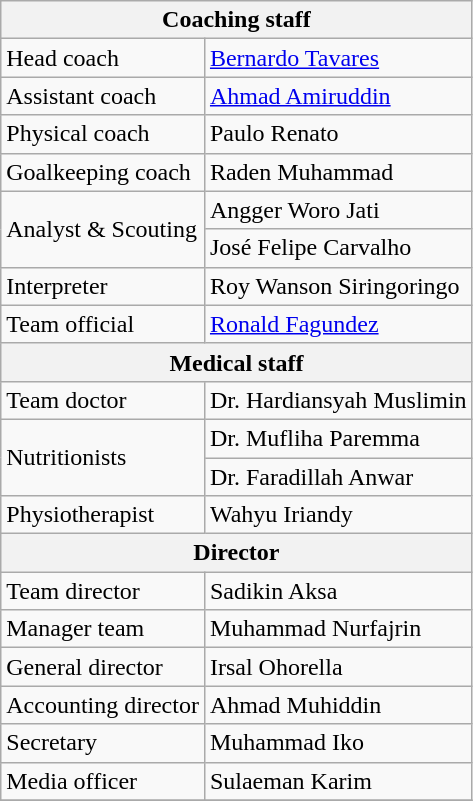<table class="wikitable" style="text-align: center">
<tr>
<th colspan="2">Coaching staff</th>
</tr>
<tr>
<td align="left">Head coach</td>
<td align="left"> <a href='#'>Bernardo Tavares</a></td>
</tr>
<tr>
<td align="left">Assistant coach</td>
<td align="left"> <a href='#'>Ahmad Amiruddin</a></td>
</tr>
<tr>
<td align="left">Physical coach</td>
<td align="left"> Paulo Renato</td>
</tr>
<tr>
<td align="left">Goalkeeping coach</td>
<td align="left"> Raden Muhammad</td>
</tr>
<tr>
<td rowspan="2" align="left">Analyst & Scouting</td>
<td align="left"> Angger Woro Jati</td>
</tr>
<tr>
<td align="left"> José Felipe Carvalho</td>
</tr>
<tr>
<td align="left">Interpreter</td>
<td align="left"> Roy Wanson Siringoringo</td>
</tr>
<tr>
<td align="left">Team official</td>
<td align="left"> <a href='#'>Ronald Fagundez</a></td>
</tr>
<tr>
<th colspan="2">Medical staff</th>
</tr>
<tr>
<td align="left">Team doctor</td>
<td align="left"> Dr. Hardiansyah Muslimin</td>
</tr>
<tr>
<td rowspan="2" align="left">Nutritionists</td>
<td align="left"> Dr. Mufliha Paremma</td>
</tr>
<tr>
<td align="left"> Dr. Faradillah Anwar</td>
</tr>
<tr>
<td align="left">Physiotherapist</td>
<td align="left"> Wahyu Iriandy</td>
</tr>
<tr>
<th colspan="2">Director</th>
</tr>
<tr>
<td align="left">Team director</td>
<td align="left"> Sadikin Aksa</td>
</tr>
<tr>
<td align="left">Manager team</td>
<td align="left"> Muhammad Nurfajrin</td>
</tr>
<tr>
<td align="left">General director</td>
<td align="left"> Irsal Ohorella</td>
</tr>
<tr>
<td align="left">Accounting director</td>
<td align="left"> Ahmad Muhiddin</td>
</tr>
<tr>
<td align="left">Secretary</td>
<td align="left"> Muhammad Iko</td>
</tr>
<tr>
<td align="left">Media officer</td>
<td align="left"> Sulaeman Karim</td>
</tr>
<tr>
</tr>
</table>
